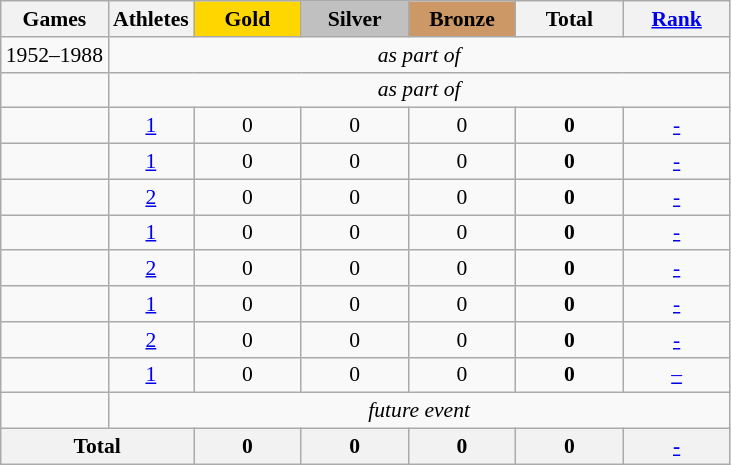<table class="wikitable" style="text-align:center; font-size:90%;">
<tr>
<th>Games</th>
<th>Athletes</th>
<td style="background:gold; width:4.5em; font-weight:bold;">Gold</td>
<td style="background:silver; width:4.5em; font-weight:bold;">Silver</td>
<td style="background:#cc9966; width:4.5em; font-weight:bold;">Bronze</td>
<th style="width:4.5em; font-weight:bold;">Total</th>
<th style="width:4.5em; font-weight:bold;"><a href='#'>Rank</a></th>
</tr>
<tr>
<td align=left>1952–1988</td>
<td colspan=6><em>as part of </em></td>
</tr>
<tr>
<td align=left></td>
<td colspan=6><em>as part of </em></td>
</tr>
<tr>
<td align=left></td>
<td><a href='#'>1</a></td>
<td>0</td>
<td>0</td>
<td>0</td>
<td><strong>0</strong></td>
<td><a href='#'>-</a></td>
</tr>
<tr>
<td align=left></td>
<td><a href='#'>1</a></td>
<td>0</td>
<td>0</td>
<td>0</td>
<td><strong>0</strong></td>
<td><a href='#'>-</a></td>
</tr>
<tr>
<td align=left></td>
<td><a href='#'>2</a></td>
<td>0</td>
<td>0</td>
<td>0</td>
<td><strong>0</strong></td>
<td><a href='#'>-</a></td>
</tr>
<tr>
<td align=left></td>
<td><a href='#'>1</a></td>
<td>0</td>
<td>0</td>
<td>0</td>
<td><strong>0</strong></td>
<td><a href='#'>-</a></td>
</tr>
<tr>
<td align=left></td>
<td><a href='#'>2</a></td>
<td>0</td>
<td>0</td>
<td>0</td>
<td><strong>0</strong></td>
<td><a href='#'>-</a></td>
</tr>
<tr>
<td align=left></td>
<td><a href='#'>1</a></td>
<td>0</td>
<td>0</td>
<td>0</td>
<td><strong>0</strong></td>
<td><a href='#'>-</a></td>
</tr>
<tr>
<td align=left></td>
<td><a href='#'>2</a></td>
<td>0</td>
<td>0</td>
<td>0</td>
<td><strong>0</strong></td>
<td><a href='#'>-</a></td>
</tr>
<tr>
<td align=left></td>
<td><a href='#'>1</a></td>
<td>0</td>
<td>0</td>
<td>0</td>
<td><strong>0</strong></td>
<td><a href='#'>–</a></td>
</tr>
<tr>
<td align=left></td>
<td colspan=6><em>future event</em></td>
</tr>
<tr>
<th colspan=2>Total</th>
<th>0</th>
<th>0</th>
<th>0</th>
<th>0</th>
<th><a href='#'>-</a></th>
</tr>
</table>
